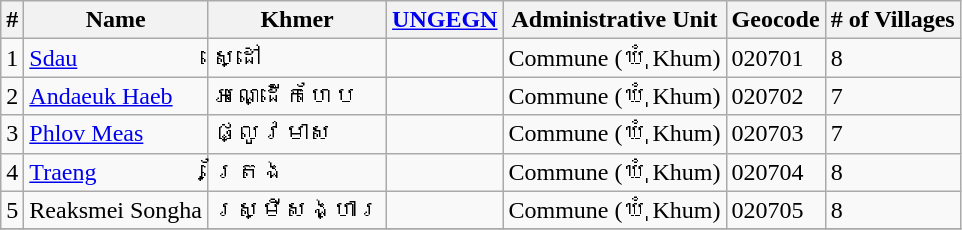<table class="wikitable sortable">
<tr>
<th>#</th>
<th>Name</th>
<th>Khmer</th>
<th><a href='#'>UNGEGN</a></th>
<th>Administrative Unit</th>
<th>Geocode</th>
<th># of Villages</th>
</tr>
<tr>
<td>1</td>
<td><a href='#'>Sdau</a></td>
<td>ស្ដៅ</td>
<td></td>
<td>Commune (ឃុំ Khum)</td>
<td>020701</td>
<td>8</td>
</tr>
<tr>
<td>2</td>
<td><a href='#'>Andaeuk Haeb</a></td>
<td>អណ្ដើកហែប</td>
<td></td>
<td>Commune (ឃុំ Khum)</td>
<td>020702</td>
<td>7</td>
</tr>
<tr>
<td>3</td>
<td><a href='#'>Phlov Meas</a></td>
<td>ផ្លូវមាស</td>
<td></td>
<td>Commune (ឃុំ Khum)</td>
<td>020703</td>
<td>7</td>
</tr>
<tr>
<td>4</td>
<td><a href='#'>Traeng</a></td>
<td>ត្រែង</td>
<td></td>
<td>Commune (ឃុំ Khum)</td>
<td>020704</td>
<td>8</td>
</tr>
<tr>
<td>5</td>
<td>Reaksmei Songha</td>
<td>រស្មីសង្ហារ</td>
<td></td>
<td>Commune (ឃុំ Khum)</td>
<td>020705</td>
<td>8</td>
</tr>
<tr>
</tr>
</table>
